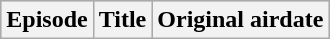<table class="wikitable plainrowheaders">
<tr bgcolor="#CCCCCC">
<th>Episode</th>
<th>Title</th>
<th>Original airdate<br>






</th>
</tr>
</table>
